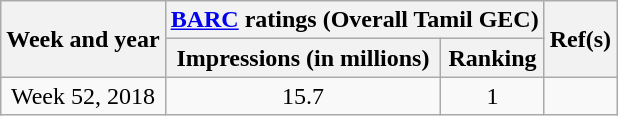<table class="wikitable" style="text-align:center">
<tr>
<th rowspan="2">Week and year</th>
<th colspan="2"><a href='#'>BARC</a> ratings (Overall Tamil GEC)</th>
<th rowspan="2">Ref(s)</th>
</tr>
<tr>
<th>Impressions (in millions)</th>
<th>Ranking</th>
</tr>
<tr>
<td>Week 52, 2018</td>
<td>15.7</td>
<td>1</td>
<td></td>
</tr>
</table>
